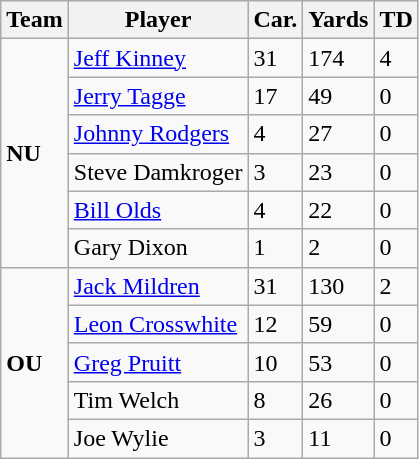<table class=wikitable>
<tr>
<th>Team</th>
<th>Player</th>
<th>Car.</th>
<th>Yards</th>
<th>TD</th>
</tr>
<tr>
<td rowspan=6 style=><strong>NU</strong></td>
<td><a href='#'>Jeff Kinney</a></td>
<td>31</td>
<td>174</td>
<td>4</td>
</tr>
<tr>
<td><a href='#'>Jerry Tagge</a></td>
<td>17</td>
<td>49</td>
<td>0</td>
</tr>
<tr>
<td><a href='#'>Johnny Rodgers</a></td>
<td>4</td>
<td>27</td>
<td>0</td>
</tr>
<tr>
<td>Steve Damkroger</td>
<td>3</td>
<td>23</td>
<td>0</td>
</tr>
<tr>
<td><a href='#'>Bill Olds</a></td>
<td>4</td>
<td>22</td>
<td>0</td>
</tr>
<tr>
<td>Gary Dixon</td>
<td>1</td>
<td>2</td>
<td>0</td>
</tr>
<tr>
<td rowspan=5 style=><strong>OU</strong></td>
<td><a href='#'>Jack Mildren</a></td>
<td>31</td>
<td>130</td>
<td>2</td>
</tr>
<tr>
<td><a href='#'>Leon Crosswhite</a></td>
<td>12</td>
<td>59</td>
<td>0</td>
</tr>
<tr>
<td><a href='#'>Greg Pruitt</a></td>
<td>10</td>
<td>53</td>
<td>0</td>
</tr>
<tr>
<td>Tim Welch</td>
<td>8</td>
<td>26</td>
<td>0</td>
</tr>
<tr>
<td>Joe Wylie</td>
<td>3</td>
<td>11</td>
<td>0</td>
</tr>
</table>
